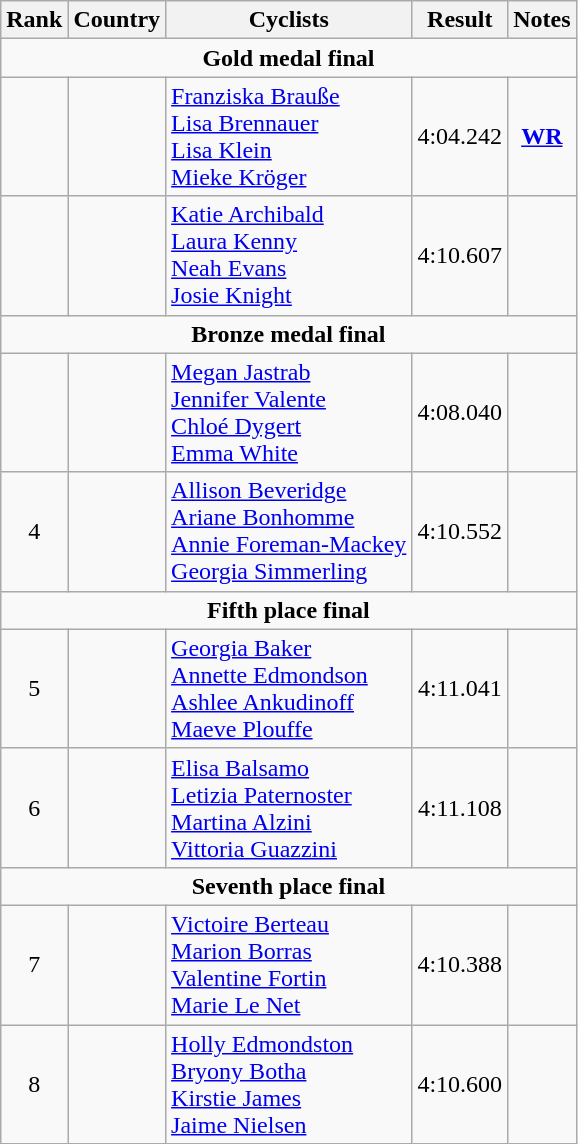<table class="wikitable" style="text-align:center">
<tr>
<th>Rank</th>
<th>Country</th>
<th>Cyclists</th>
<th>Result</th>
<th>Notes</th>
</tr>
<tr>
<td colspan=5><strong>Gold medal final</strong></td>
</tr>
<tr>
<td></td>
<td align=left></td>
<td align=left><a href='#'>Franziska Brauße</a><br><a href='#'>Lisa Brennauer</a><br><a href='#'>Lisa Klein</a><br><a href='#'>Mieke Kröger</a></td>
<td>4:04.242</td>
<td><strong><a href='#'>WR</a></strong></td>
</tr>
<tr>
<td></td>
<td align=left></td>
<td align=left><a href='#'>Katie Archibald</a><br><a href='#'>Laura Kenny</a><br><a href='#'>Neah Evans</a><br><a href='#'>Josie Knight</a></td>
<td>4:10.607</td>
<td></td>
</tr>
<tr>
<td colspan=5><strong>Bronze medal final</strong></td>
</tr>
<tr>
<td></td>
<td align=left></td>
<td align=left><a href='#'>Megan Jastrab</a><br><a href='#'>Jennifer Valente</a><br><a href='#'>Chloé Dygert</a><br><a href='#'>Emma White</a></td>
<td>4:08.040</td>
<td></td>
</tr>
<tr>
<td>4</td>
<td align=left></td>
<td align=left><a href='#'>Allison Beveridge</a><br><a href='#'>Ariane Bonhomme</a><br><a href='#'>Annie Foreman-Mackey</a><br><a href='#'>Georgia Simmerling</a></td>
<td>4:10.552</td>
<td></td>
</tr>
<tr>
<td colspan=5><strong>Fifth place final</strong></td>
</tr>
<tr>
<td>5</td>
<td align=left></td>
<td align=left><a href='#'>Georgia Baker</a><br><a href='#'>Annette Edmondson</a><br><a href='#'>Ashlee Ankudinoff</a><br><a href='#'>Maeve Plouffe</a></td>
<td>4:11.041</td>
<td></td>
</tr>
<tr>
<td>6</td>
<td align=left></td>
<td align=left><a href='#'>Elisa Balsamo</a><br><a href='#'>Letizia Paternoster</a><br><a href='#'>Martina Alzini</a><br><a href='#'>Vittoria Guazzini</a></td>
<td>4:11.108</td>
<td></td>
</tr>
<tr>
<td colspan=5><strong>Seventh place final</strong></td>
</tr>
<tr>
<td>7</td>
<td align=left></td>
<td align=left><a href='#'>Victoire Berteau</a><br><a href='#'>Marion Borras</a><br><a href='#'>Valentine Fortin</a><br><a href='#'>Marie Le Net</a></td>
<td>4:10.388</td>
<td></td>
</tr>
<tr>
<td>8</td>
<td align=left></td>
<td align=left><a href='#'>Holly Edmondston</a><br><a href='#'>Bryony Botha</a><br><a href='#'>Kirstie James</a><br><a href='#'>Jaime Nielsen</a></td>
<td>4:10.600</td>
<td></td>
</tr>
</table>
